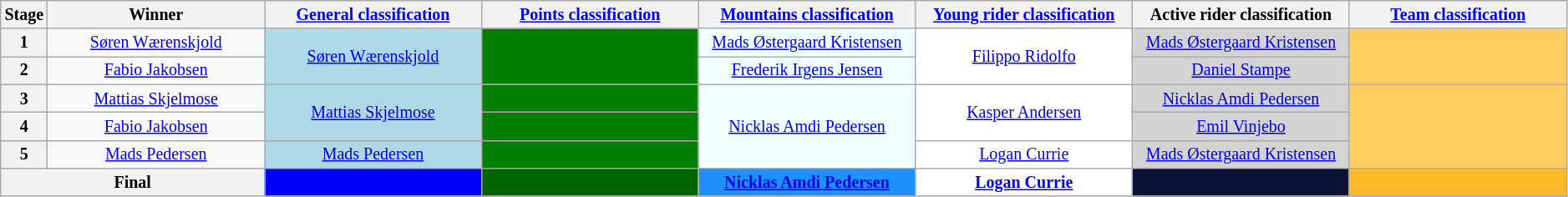<table class="wikitable" style="text-align: center; font-size:smaller;">
<tr style="background:#efefef;">
<th style="width:2%;">Stage</th>
<th style="width:14%;">Winner</th>
<th style="width:14%;"><a href='#'>General classification</a><br></th>
<th style="width:14%;"><a href='#'>Points classification</a><br></th>
<th style="width:14%;"><a href='#'>Mountains classification</a><br></th>
<th style="width:14%;"><a href='#'>Young rider classification</a><br></th>
<th style="width:14%;">Active rider classification<br></th>
<th style="width:14%;"><a href='#'>Team classification</a></th>
</tr>
<tr>
<th>1</th>
<td><a href='#'>Søren Wærenskjold</a></td>
<td style="background:lightblue;" rowspan="2"><a href='#'>Søren Wærenskjold</a></td>
<td style="background:#008000;" rowspan="2"></td>
<td style="background:azure;"><a href='#'>Mads Østergaard Kristensen</a></td>
<td style="background:white;" rowspan="2"><a href='#'>Filippo Ridolfo</a></td>
<td style="background:lightgrey;"><a href='#'>Mads Østergaard Kristensen</a></td>
<td style="background:#FFCD5F;" rowspan="2"></td>
</tr>
<tr>
<th>2</th>
<td><a href='#'>Fabio Jakobsen</a></td>
<td style="background:azure;"><a href='#'>Frederik Irgens Jensen</a></td>
<td style="background:lightgrey;"><a href='#'>Daniel Stampe</a></td>
</tr>
<tr>
<th>3</th>
<td><a href='#'>Mattias Skjelmose</a></td>
<td style="background:lightblue;" rowspan="2"><a href='#'>Mattias Skjelmose</a></td>
<td style="background:#008000;"></td>
<td style="background:azure;" rowspan="3"><a href='#'>Nicklas Amdi Pedersen</a></td>
<td style="background:white;" rowspan="2"><a href='#'>Kasper Andersen</a></td>
<td style="background:lightgrey;"><a href='#'>Nicklas Amdi Pedersen</a></td>
<td style="background:#FFCD5F;" rowspan="3"></td>
</tr>
<tr>
<th>4</th>
<td><a href='#'>Fabio Jakobsen</a></td>
<td style="background:#008000;"></td>
<td style="background:lightgrey;"><a href='#'>Emil Vinjebo</a></td>
</tr>
<tr>
<th>5</th>
<td><a href='#'>Mads Pedersen</a></td>
<td style="background:lightblue;"><a href='#'>Mads Pedersen</a></td>
<td style="background:#008000;"></td>
<td style="background:white;"><a href='#'>Logan Currie</a></td>
<td style="background:lightgrey;"><a href='#'>Mads Østergaard Kristensen</a></td>
</tr>
<tr>
<th colspan="2">Final</th>
<th style="background:blue;"></th>
<th style="background:#006400;"></th>
<th style="background:dodgerblue;"><a href='#'>Nicklas Amdi Pedersen</a></th>
<th style="background:white;"><a href='#'>Logan Currie</a></th>
<th style="background:#0a1437;"></th>
<th style="background:#FFB927;"></th>
</tr>
</table>
